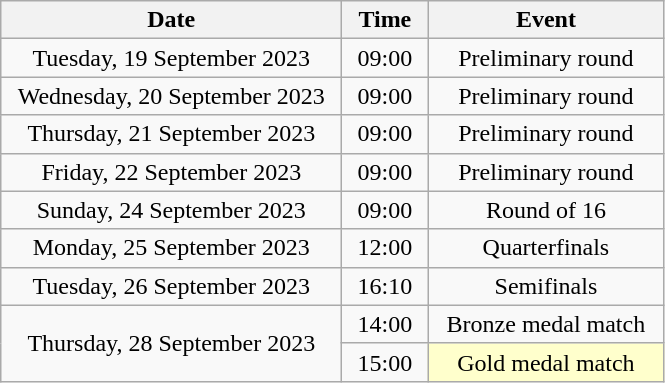<table class = "wikitable" style="text-align:center;">
<tr>
<th width=220>Date</th>
<th width=50>Time</th>
<th width=150>Event</th>
</tr>
<tr>
<td>Tuesday, 19 September 2023</td>
<td>09:00</td>
<td>Preliminary round</td>
</tr>
<tr>
<td>Wednesday, 20 September 2023</td>
<td>09:00</td>
<td>Preliminary round</td>
</tr>
<tr>
<td>Thursday, 21 September 2023</td>
<td>09:00</td>
<td>Preliminary round</td>
</tr>
<tr>
<td>Friday, 22 September 2023</td>
<td>09:00</td>
<td>Preliminary round</td>
</tr>
<tr>
<td>Sunday, 24 September 2023</td>
<td>09:00</td>
<td>Round of 16</td>
</tr>
<tr>
<td>Monday, 25 September 2023</td>
<td>12:00</td>
<td>Quarterfinals</td>
</tr>
<tr>
<td>Tuesday, 26 September 2023</td>
<td>16:10</td>
<td>Semifinals</td>
</tr>
<tr>
<td rowspan=2>Thursday, 28 September 2023</td>
<td>14:00</td>
<td>Bronze medal match</td>
</tr>
<tr>
<td>15:00</td>
<td bgcolor=ffffcc>Gold medal match</td>
</tr>
</table>
